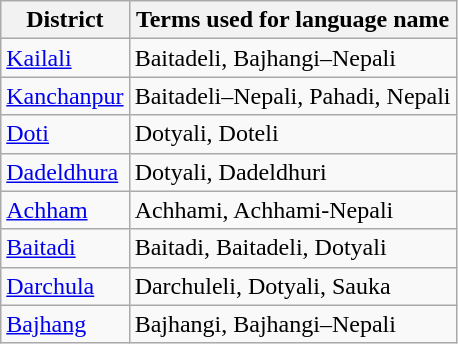<table class="wikitable">
<tr>
<th>District</th>
<th>Terms used for language name</th>
</tr>
<tr>
<td><a href='#'>Kailali</a></td>
<td>Baitadeli, Bajhangi–Nepali</td>
</tr>
<tr>
<td><a href='#'>Kanchanpur</a></td>
<td>Baitadeli–Nepali, Pahadi, Nepali</td>
</tr>
<tr>
<td><a href='#'>Doti</a></td>
<td>Dotyali, Doteli</td>
</tr>
<tr>
<td><a href='#'>Dadeldhura</a></td>
<td>Dotyali, Dadeldhuri</td>
</tr>
<tr>
<td><a href='#'>Achham</a></td>
<td>Achhami, Achhami-Nepali</td>
</tr>
<tr>
<td><a href='#'>Baitadi</a></td>
<td>Baitadi, Baitadeli, Dotyali</td>
</tr>
<tr>
<td><a href='#'>Darchula</a></td>
<td>Darchuleli, Dotyali, Sauka</td>
</tr>
<tr>
<td><a href='#'>Bajhang</a></td>
<td>Bajhangi, Bajhangi–Nepali</td>
</tr>
</table>
